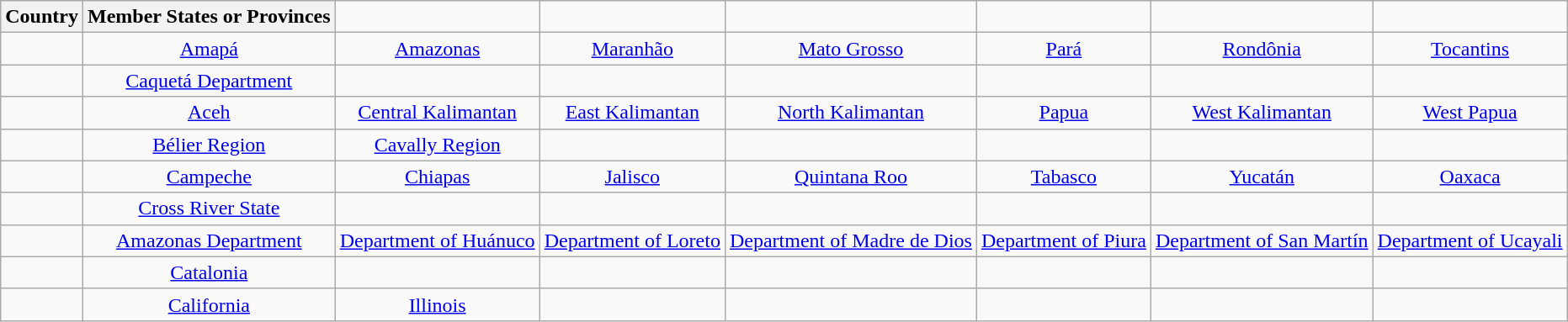<table class="wikitable" style="text-align:center">
<tr>
<th>Country</th>
<th>Member States or Provinces</th>
<td></td>
<td></td>
<td></td>
<td></td>
<td></td>
<td></td>
</tr>
<tr>
<td style="text-align:left"></td>
<td><a href='#'>Amapá</a></td>
<td><a href='#'>Amazonas</a></td>
<td><a href='#'>Maranhão</a></td>
<td><a href='#'>Mato Grosso</a></td>
<td><a href='#'>Pará</a></td>
<td><a href='#'>Rondônia</a></td>
<td><a href='#'>Tocantins</a></td>
</tr>
<tr>
<td style="text-align:left"></td>
<td><a href='#'>Caquetá Department</a></td>
<td></td>
<td></td>
<td></td>
<td></td>
<td></td>
<td></td>
</tr>
<tr>
<td style="text-align:left"></td>
<td><a href='#'>Aceh</a></td>
<td><a href='#'>Central Kalimantan</a></td>
<td><a href='#'>East Kalimantan</a></td>
<td><a href='#'>North Kalimantan</a></td>
<td><a href='#'>Papua</a></td>
<td><a href='#'>West Kalimantan</a></td>
<td><a href='#'>West Papua</a></td>
</tr>
<tr>
<td style="text-align:left"></td>
<td><a href='#'>Bélier Region</a></td>
<td><a href='#'>Cavally Region</a></td>
<td></td>
<td></td>
<td></td>
<td></td>
<td></td>
</tr>
<tr>
<td style="text-align:left"></td>
<td><a href='#'>Campeche</a></td>
<td><a href='#'>Chiapas</a></td>
<td><a href='#'>Jalisco</a></td>
<td><a href='#'>Quintana Roo</a></td>
<td><a href='#'>Tabasco</a></td>
<td><a href='#'>Yucatán</a></td>
<td><a href='#'>Oaxaca</a></td>
</tr>
<tr>
<td style="text-align:left"></td>
<td><a href='#'>Cross River State</a></td>
<td></td>
<td></td>
<td></td>
<td></td>
<td></td>
<td></td>
</tr>
<tr>
<td style="text-align:left"></td>
<td><a href='#'>Amazonas Department</a></td>
<td><a href='#'>Department of Huánuco</a></td>
<td><a href='#'>Department of Loreto</a></td>
<td><a href='#'>Department of Madre de Dios</a></td>
<td><a href='#'>Department of Piura</a></td>
<td><a href='#'>Department of San Martín</a></td>
<td><a href='#'>Department of Ucayali</a></td>
</tr>
<tr>
<td style="text-align:left"></td>
<td><a href='#'>Catalonia</a></td>
<td></td>
<td></td>
<td></td>
<td></td>
<td></td>
<td></td>
</tr>
<tr>
<td style="text-align:left"></td>
<td><a href='#'>California</a></td>
<td><a href='#'>Illinois</a></td>
<td></td>
<td></td>
<td></td>
<td></td>
<td></td>
</tr>
</table>
